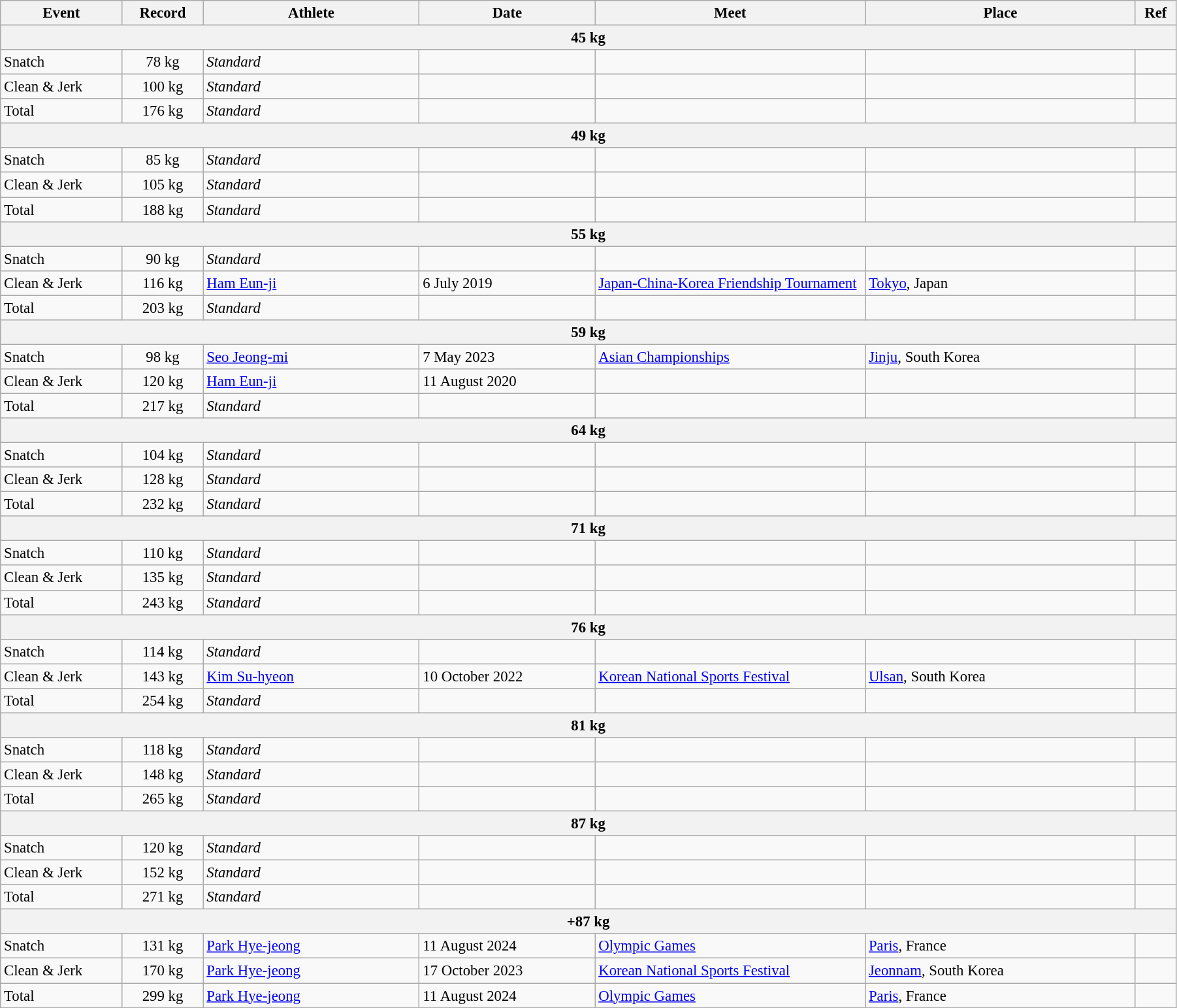<table class="wikitable" style="font-size:95%; width: 95%;">
<tr>
<th width=9%>Event</th>
<th width=6%>Record</th>
<th width=16%>Athlete</th>
<th width=13%>Date</th>
<th width=20%>Meet</th>
<th width=20%>Place</th>
<th width=3%>Ref</th>
</tr>
<tr bgcolor="#DDDDDD">
<th colspan="7">45 kg</th>
</tr>
<tr>
<td>Snatch</td>
<td align="center">78 kg</td>
<td><em>Standard</em></td>
<td></td>
<td></td>
<td></td>
<td></td>
</tr>
<tr>
<td>Clean & Jerk</td>
<td align="center">100 kg</td>
<td><em>Standard</em></td>
<td></td>
<td></td>
<td></td>
<td></td>
</tr>
<tr>
<td>Total</td>
<td align="center">176 kg</td>
<td><em>Standard</em></td>
<td></td>
<td></td>
<td></td>
<td></td>
</tr>
<tr bgcolor="#DDDDDD">
<th colspan="7">49 kg</th>
</tr>
<tr>
<td>Snatch</td>
<td align="center">85 kg</td>
<td><em>Standard</em></td>
<td></td>
<td></td>
<td></td>
<td></td>
</tr>
<tr>
<td>Clean & Jerk</td>
<td align="center">105 kg</td>
<td><em>Standard</em></td>
<td></td>
<td></td>
<td></td>
<td></td>
</tr>
<tr>
<td>Total</td>
<td align="center">188 kg</td>
<td><em>Standard</em></td>
<td></td>
<td></td>
<td></td>
<td></td>
</tr>
<tr bgcolor="#DDDDDD">
<th colspan="7">55 kg</th>
</tr>
<tr>
<td>Snatch</td>
<td align="center">90 kg</td>
<td><em>Standard</em></td>
<td></td>
<td></td>
<td></td>
<td></td>
</tr>
<tr>
<td>Clean & Jerk</td>
<td align="center">116 kg</td>
<td><a href='#'>Ham Eun-ji</a></td>
<td>6 July 2019</td>
<td><a href='#'>Japan-China-Korea Friendship Tournament</a></td>
<td><a href='#'>Tokyo</a>, Japan</td>
<td></td>
</tr>
<tr>
<td>Total</td>
<td align="center">203 kg</td>
<td><em>Standard</em></td>
<td></td>
<td></td>
<td></td>
<td></td>
</tr>
<tr bgcolor="#DDDDDD">
<th colspan="7">59 kg</th>
</tr>
<tr>
<td>Snatch</td>
<td align="center">98 kg</td>
<td><a href='#'>Seo Jeong-mi</a></td>
<td>7 May 2023</td>
<td><a href='#'>Asian Championships</a></td>
<td><a href='#'>Jinju</a>, South Korea</td>
<td></td>
</tr>
<tr>
<td>Clean & Jerk</td>
<td align="center">120 kg</td>
<td><a href='#'>Ham Eun-ji</a></td>
<td>11 August 2020</td>
<td></td>
<td></td>
<td></td>
</tr>
<tr>
<td>Total</td>
<td align="center">217 kg</td>
<td><em>Standard</em></td>
<td></td>
<td></td>
<td></td>
<td></td>
</tr>
<tr bgcolor="#DDDDDD">
<th colspan="7">64 kg</th>
</tr>
<tr>
<td>Snatch</td>
<td align="center">104 kg</td>
<td><em>Standard</em></td>
<td></td>
<td></td>
<td></td>
<td></td>
</tr>
<tr>
<td>Clean & Jerk</td>
<td align="center">128 kg</td>
<td><em>Standard</em></td>
<td></td>
<td></td>
<td></td>
<td></td>
</tr>
<tr>
<td>Total</td>
<td align="center">232 kg</td>
<td><em>Standard</em></td>
<td></td>
<td></td>
<td></td>
<td></td>
</tr>
<tr bgcolor="#DDDDDD">
<th colspan="7">71 kg</th>
</tr>
<tr>
<td>Snatch</td>
<td align="center">110 kg</td>
<td><em>Standard</em></td>
<td></td>
<td></td>
<td></td>
<td></td>
</tr>
<tr>
<td>Clean & Jerk</td>
<td align="center">135 kg</td>
<td><em>Standard</em></td>
<td></td>
<td></td>
<td></td>
<td></td>
</tr>
<tr>
<td>Total</td>
<td align="center">243 kg</td>
<td><em>Standard</em></td>
<td></td>
<td></td>
<td></td>
<td></td>
</tr>
<tr bgcolor="#DDDDDD">
<th colspan="7">76 kg</th>
</tr>
<tr>
<td>Snatch</td>
<td align="center">114 kg</td>
<td><em>Standard</em></td>
<td></td>
<td></td>
<td></td>
<td></td>
</tr>
<tr>
<td>Clean & Jerk</td>
<td align="center">143 kg</td>
<td><a href='#'>Kim Su-hyeon</a></td>
<td>10 October 2022</td>
<td><a href='#'>Korean National Sports Festival</a></td>
<td><a href='#'>Ulsan</a>, South Korea</td>
<td></td>
</tr>
<tr>
<td>Total</td>
<td align="center">254 kg</td>
<td><em>Standard</em></td>
<td></td>
<td></td>
<td></td>
<td></td>
</tr>
<tr bgcolor="#DDDDDD">
<th colspan="7">81 kg</th>
</tr>
<tr>
<td>Snatch</td>
<td align="center">118 kg</td>
<td><em>Standard</em></td>
<td></td>
<td></td>
<td></td>
<td></td>
</tr>
<tr>
<td>Clean & Jerk</td>
<td align="center">148 kg</td>
<td><em>Standard</em></td>
<td></td>
<td></td>
<td></td>
<td></td>
</tr>
<tr>
<td>Total</td>
<td align="center">265 kg</td>
<td><em>Standard</em></td>
<td></td>
<td></td>
<td></td>
<td></td>
</tr>
<tr bgcolor="#DDDDDD">
<th colspan="7">87 kg</th>
</tr>
<tr>
<td>Snatch</td>
<td align="center">120 kg</td>
<td><em>Standard</em></td>
<td></td>
<td></td>
<td></td>
<td></td>
</tr>
<tr>
<td>Clean & Jerk</td>
<td align="center">152 kg</td>
<td><em>Standard</em></td>
<td></td>
<td></td>
<td></td>
<td></td>
</tr>
<tr>
<td>Total</td>
<td align="center">271 kg</td>
<td><em>Standard</em></td>
<td></td>
<td></td>
<td></td>
<td></td>
</tr>
<tr bgcolor="#DDDDDD">
<th colspan="7">+87 kg</th>
</tr>
<tr>
<td>Snatch</td>
<td align="center">131 kg</td>
<td><a href='#'>Park Hye-jeong</a></td>
<td>11 August 2024</td>
<td><a href='#'>Olympic Games</a></td>
<td><a href='#'>Paris</a>, France</td>
<td></td>
</tr>
<tr>
<td>Clean & Jerk</td>
<td align="center">170 kg</td>
<td><a href='#'>Park Hye-jeong</a></td>
<td>17 October 2023</td>
<td><a href='#'>Korean National Sports Festival</a></td>
<td><a href='#'>Jeonnam</a>, South Korea</td>
<td></td>
</tr>
<tr>
<td>Total</td>
<td align="center">299 kg</td>
<td><a href='#'>Park Hye-jeong</a></td>
<td>11 August 2024</td>
<td><a href='#'>Olympic Games</a></td>
<td><a href='#'>Paris</a>, France</td>
<td></td>
</tr>
</table>
